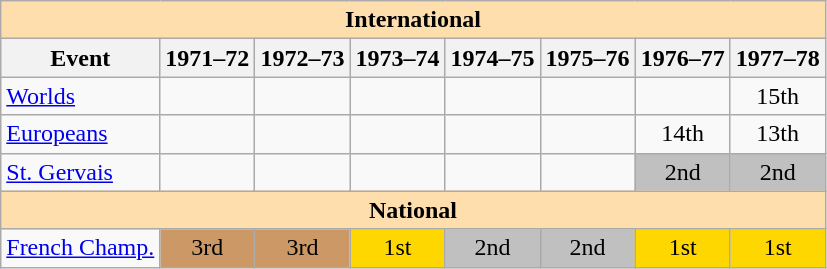<table class="wikitable" style="text-align:center">
<tr>
<th style="background-color: #ffdead; " colspan=8 align=center><strong>International</strong></th>
</tr>
<tr>
<th>Event</th>
<th>1971–72</th>
<th>1972–73</th>
<th>1973–74</th>
<th>1974–75</th>
<th>1975–76</th>
<th>1976–77</th>
<th>1977–78</th>
</tr>
<tr>
<td align=left><a href='#'>Worlds</a></td>
<td></td>
<td></td>
<td></td>
<td></td>
<td></td>
<td></td>
<td>15th</td>
</tr>
<tr>
<td align=left><a href='#'>Europeans</a></td>
<td></td>
<td></td>
<td></td>
<td></td>
<td></td>
<td>14th</td>
<td>13th</td>
</tr>
<tr>
<td align=left><a href='#'>St. Gervais</a></td>
<td></td>
<td></td>
<td></td>
<td></td>
<td></td>
<td bgcolor=silver>2nd</td>
<td bgcolor=silver>2nd</td>
</tr>
<tr>
<th style="background-color: #ffdead; " colspan=8 align=center><strong>National</strong></th>
</tr>
<tr>
<td align=left><a href='#'>French Champ.</a></td>
<td bgcolor=cc9966>3rd</td>
<td bgcolor=cc9966>3rd</td>
<td bgcolor=gold>1st</td>
<td bgcolor=silver>2nd</td>
<td bgcolor=silver>2nd</td>
<td bgcolor=gold>1st</td>
<td bgcolor=gold>1st</td>
</tr>
</table>
